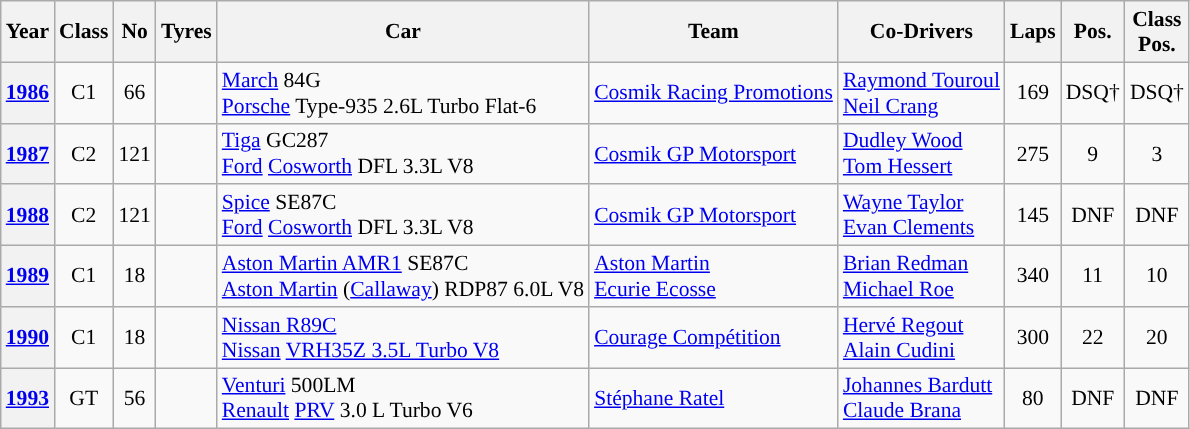<table class="wikitable" style="text-align:center; font-size:90%">
<tr>
<th>Year</th>
<th>Class</th>
<th>No</th>
<th>Tyres</th>
<th>Car</th>
<th>Team</th>
<th>Co-Drivers</th>
<th>Laps</th>
<th>Pos.</th>
<th>Class<br>Pos.</th>
</tr>
<tr>
<th><a href='#'>1986</a></th>
<td>C1</td>
<td>66</td>
<td></td>
<td align="left"><a href='#'>March</a> 84G<br><a href='#'>Porsche</a> Type-935 2.6L Turbo Flat-6</td>
<td align="left"> <a href='#'>Cosmik Racing Promotions</a></td>
<td align="left"> <a href='#'>Raymond Touroul</a><br> <a href='#'>Neil Crang</a></td>
<td>169</td>
<td>DSQ†</td>
<td>DSQ†</td>
</tr>
<tr>
<th><a href='#'>1987</a></th>
<td>C2</td>
<td>121</td>
<td></td>
<td align="left"><a href='#'>Tiga</a> GC287<br><a href='#'>Ford</a> <a href='#'>Cosworth</a> DFL 3.3L V8</td>
<td align="left"> <a href='#'>Cosmik GP Motorsport</a></td>
<td align="left"> <a href='#'>Dudley Wood</a><br> <a href='#'>Tom Hessert</a></td>
<td>275</td>
<td>9</td>
<td>3</td>
</tr>
<tr>
<th><a href='#'>1988</a></th>
<td>C2</td>
<td>121</td>
<td></td>
<td align="left"><a href='#'>Spice</a> SE87C<br><a href='#'>Ford</a> <a href='#'>Cosworth</a> DFL 3.3L V8</td>
<td align="left"> <a href='#'>Cosmik GP Motorsport</a></td>
<td align="left"> <a href='#'>Wayne Taylor</a><br> <a href='#'>Evan Clements</a></td>
<td>145</td>
<td>DNF</td>
<td>DNF</td>
</tr>
<tr>
<th><a href='#'>1989</a></th>
<td>C1</td>
<td>18</td>
<td></td>
<td align="left"><a href='#'>Aston Martin AMR1</a> SE87C<br><a href='#'>Aston Martin</a> (<a href='#'>Callaway</a>) RDP87 6.0L V8</td>
<td align="left"> <a href='#'>Aston Martin</a><br> <a href='#'>Ecurie Ecosse</a></td>
<td align="left"> <a href='#'>Brian Redman</a><br> <a href='#'>Michael Roe</a></td>
<td>340</td>
<td>11</td>
<td>10</td>
</tr>
<tr>
<th><a href='#'>1990</a></th>
<td>C1</td>
<td>18</td>
<td></td>
<td align="left"><a href='#'>Nissan R89C</a><br><a href='#'>Nissan</a> <a href='#'>VRH35Z 3.5L Turbo V8</a></td>
<td align="left"> <a href='#'>Courage Compétition</a></td>
<td align="left"> <a href='#'>Hervé Regout</a><br> <a href='#'>Alain Cudini</a></td>
<td>300</td>
<td>22</td>
<td>20</td>
</tr>
<tr>
<th><a href='#'>1993</a></th>
<td>GT</td>
<td>56</td>
<td></td>
<td align="left"><a href='#'>Venturi</a> 500LM<br><a href='#'>Renault</a> <a href='#'>PRV</a> 3.0 L Turbo V6</td>
<td align="left"> <a href='#'>Stéphane Ratel</a></td>
<td align="left"> <a href='#'>Johannes Bardutt</a><br> <a href='#'>Claude Brana</a></td>
<td>80</td>
<td>DNF</td>
<td>DNF</td>
</tr>
</table>
